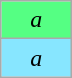<table class="wikitable" style="text-align:center;">
<tr>
<td bgcolor="#55FF83" width="40"><em>a</em></td>
</tr>
<tr>
<td bgcolor="#87E6FF" width="40"><em>a</em></td>
</tr>
</table>
